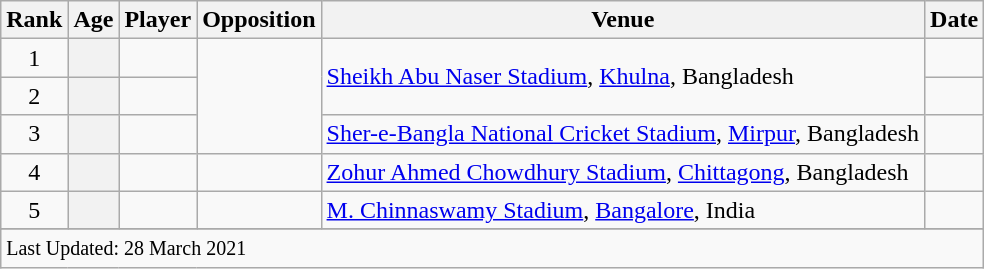<table class="wikitable plainrowheaders sortable">
<tr>
<th scope=col>Rank</th>
<th scope=col>Age</th>
<th scope=col>Player</th>
<th scope=col>Opposition</th>
<th scope=col>Venue</th>
<th scope=col>Date</th>
</tr>
<tr>
<td align=center>1</td>
<th scope=row style=text-align:center;></th>
<td></td>
<td rowspan=3></td>
<td rowspan=2><a href='#'>Sheikh Abu Naser Stadium</a>, <a href='#'>Khulna</a>, Bangladesh</td>
<td></td>
</tr>
<tr>
<td align=center>2</td>
<th scope=row style=text-align:center;></th>
<td></td>
<td></td>
</tr>
<tr>
<td align=center>3</td>
<th scope=row style=text-align:center;></th>
<td></td>
<td><a href='#'>Sher-e-Bangla National Cricket Stadium</a>, <a href='#'>Mirpur</a>, Bangladesh</td>
<td></td>
</tr>
<tr>
<td align=center>4</td>
<th scope=row style=text-align:center;></th>
<td></td>
<td></td>
<td><a href='#'>Zohur Ahmed Chowdhury Stadium</a>, <a href='#'>Chittagong</a>, Bangladesh</td>
<td></td>
</tr>
<tr>
<td align=center>5</td>
<th scope=row style=text-align:center;></th>
<td></td>
<td></td>
<td><a href='#'>M. Chinnaswamy Stadium</a>, <a href='#'>Bangalore</a>, India</td>
<td></td>
</tr>
<tr>
</tr>
<tr class=sortbottom>
<td colspan=7><small>Last Updated: 28 March 2021</small></td>
</tr>
</table>
